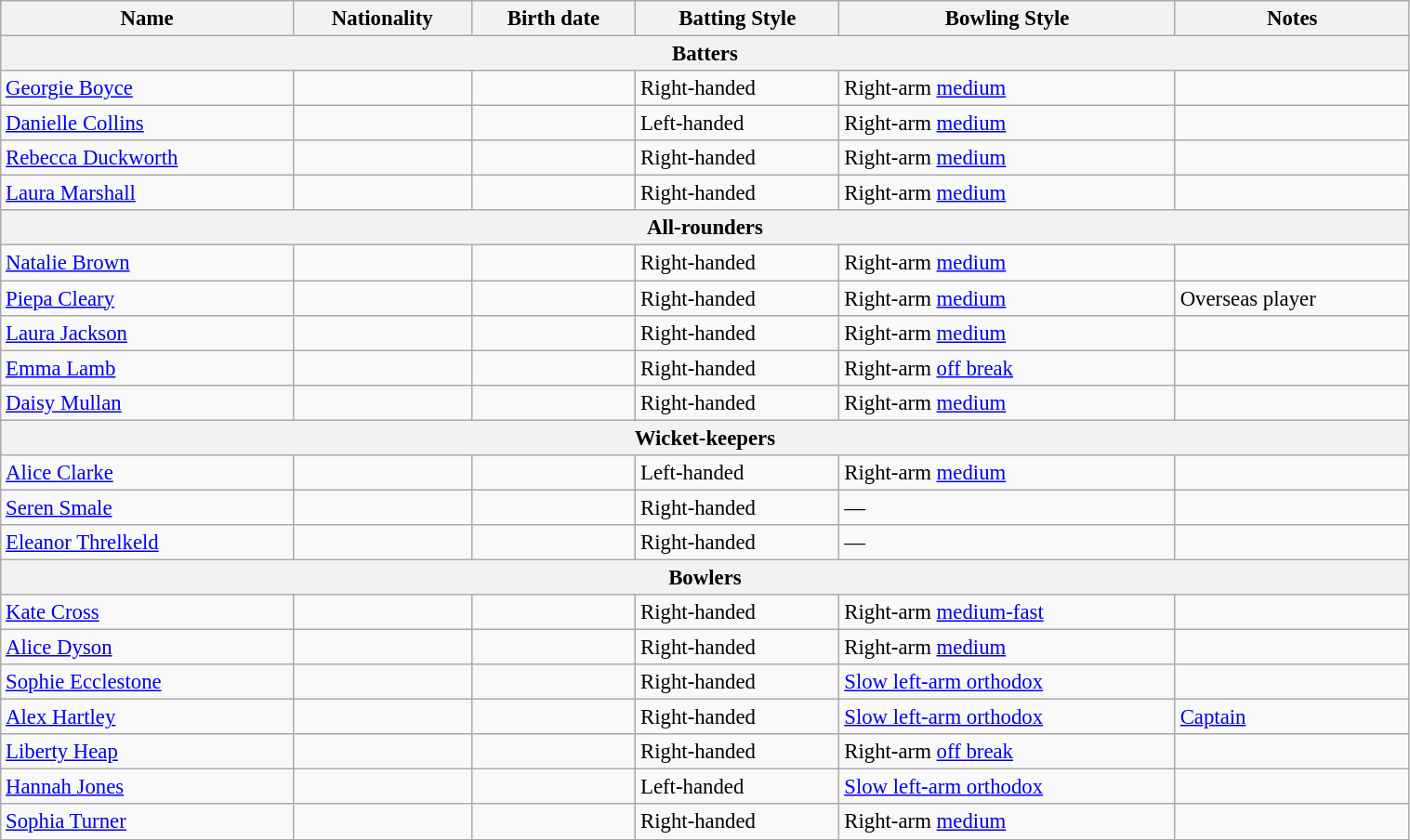<table class="wikitable"  style="font-size:95%; width:80%;">
<tr>
<th>Name</th>
<th>Nationality</th>
<th>Birth date</th>
<th>Batting Style</th>
<th>Bowling Style</th>
<th>Notes</th>
</tr>
<tr>
<th colspan="7">Batters</th>
</tr>
<tr>
<td><a href='#'>Georgie Boyce</a></td>
<td></td>
<td></td>
<td>Right-handed</td>
<td>Right-arm <a href='#'>medium</a></td>
<td></td>
</tr>
<tr>
<td><a href='#'>Danielle Collins</a></td>
<td></td>
<td></td>
<td>Left-handed</td>
<td>Right-arm <a href='#'>medium</a></td>
<td></td>
</tr>
<tr>
<td><a href='#'>Rebecca Duckworth</a></td>
<td></td>
<td></td>
<td>Right-handed</td>
<td>Right-arm <a href='#'>medium</a></td>
<td></td>
</tr>
<tr>
<td><a href='#'>Laura Marshall</a></td>
<td></td>
<td></td>
<td>Right-handed</td>
<td>Right-arm <a href='#'>medium</a></td>
<td></td>
</tr>
<tr>
<th colspan="7">All-rounders</th>
</tr>
<tr>
<td><a href='#'>Natalie Brown</a></td>
<td></td>
<td></td>
<td>Right-handed</td>
<td>Right-arm <a href='#'>medium</a></td>
<td></td>
</tr>
<tr>
<td><a href='#'>Piepa Cleary</a></td>
<td></td>
<td></td>
<td>Right-handed</td>
<td>Right-arm <a href='#'>medium</a></td>
<td>Overseas player</td>
</tr>
<tr>
<td><a href='#'>Laura Jackson</a></td>
<td></td>
<td></td>
<td>Right-handed</td>
<td>Right-arm <a href='#'>medium</a></td>
<td></td>
</tr>
<tr>
<td><a href='#'>Emma Lamb</a></td>
<td></td>
<td></td>
<td>Right-handed</td>
<td>Right-arm <a href='#'>off break</a></td>
<td></td>
</tr>
<tr>
<td><a href='#'>Daisy Mullan</a></td>
<td></td>
<td></td>
<td>Right-handed</td>
<td>Right-arm <a href='#'>medium</a></td>
<td></td>
</tr>
<tr>
<th colspan="7">Wicket-keepers</th>
</tr>
<tr>
<td><a href='#'>Alice Clarke</a></td>
<td></td>
<td></td>
<td>Left-handed</td>
<td>Right-arm <a href='#'>medium</a></td>
<td></td>
</tr>
<tr>
<td><a href='#'>Seren Smale</a></td>
<td></td>
<td></td>
<td>Right-handed</td>
<td>—</td>
<td></td>
</tr>
<tr>
<td><a href='#'>Eleanor Threlkeld</a></td>
<td></td>
<td></td>
<td>Right-handed</td>
<td>—</td>
<td></td>
</tr>
<tr>
<th colspan="7">Bowlers</th>
</tr>
<tr>
<td><a href='#'>Kate Cross</a></td>
<td></td>
<td></td>
<td>Right-handed</td>
<td>Right-arm <a href='#'>medium-fast</a></td>
<td></td>
</tr>
<tr>
<td><a href='#'>Alice Dyson</a></td>
<td></td>
<td></td>
<td>Right-handed</td>
<td>Right-arm <a href='#'>medium</a></td>
<td></td>
</tr>
<tr>
<td><a href='#'>Sophie Ecclestone</a></td>
<td></td>
<td></td>
<td>Right-handed</td>
<td><a href='#'>Slow left-arm orthodox</a></td>
<td></td>
</tr>
<tr>
<td><a href='#'>Alex Hartley</a></td>
<td></td>
<td></td>
<td>Right-handed</td>
<td><a href='#'>Slow left-arm orthodox</a></td>
<td><a href='#'>Captain</a></td>
</tr>
<tr>
<td><a href='#'>Liberty Heap</a></td>
<td></td>
<td></td>
<td>Right-handed</td>
<td>Right-arm <a href='#'>off break</a></td>
<td></td>
</tr>
<tr>
<td><a href='#'>Hannah Jones</a></td>
<td></td>
<td></td>
<td>Left-handed</td>
<td><a href='#'>Slow left-arm orthodox</a></td>
<td></td>
</tr>
<tr>
<td><a href='#'>Sophia Turner</a></td>
<td></td>
<td></td>
<td>Right-handed</td>
<td>Right-arm <a href='#'>medium</a></td>
<td></td>
</tr>
</table>
